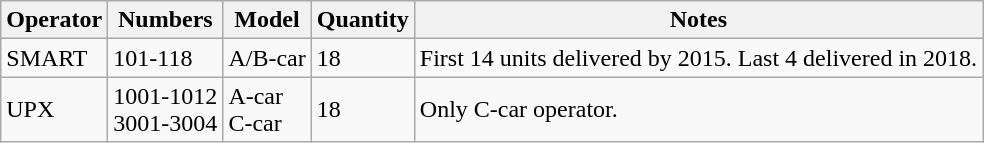<table class="wikitable">
<tr>
<th>Operator</th>
<th>Numbers</th>
<th>Model</th>
<th>Quantity</th>
<th>Notes</th>
</tr>
<tr>
<td>SMART</td>
<td>101-118</td>
<td>A/B-car</td>
<td>18</td>
<td>First 14 units delivered by 2015. Last 4 delivered in 2018.</td>
</tr>
<tr>
<td>UPX</td>
<td>1001-1012<br>3001-3004</td>
<td>A-car<br>C-car</td>
<td>18</td>
<td>Only C-car operator.</td>
</tr>
</table>
